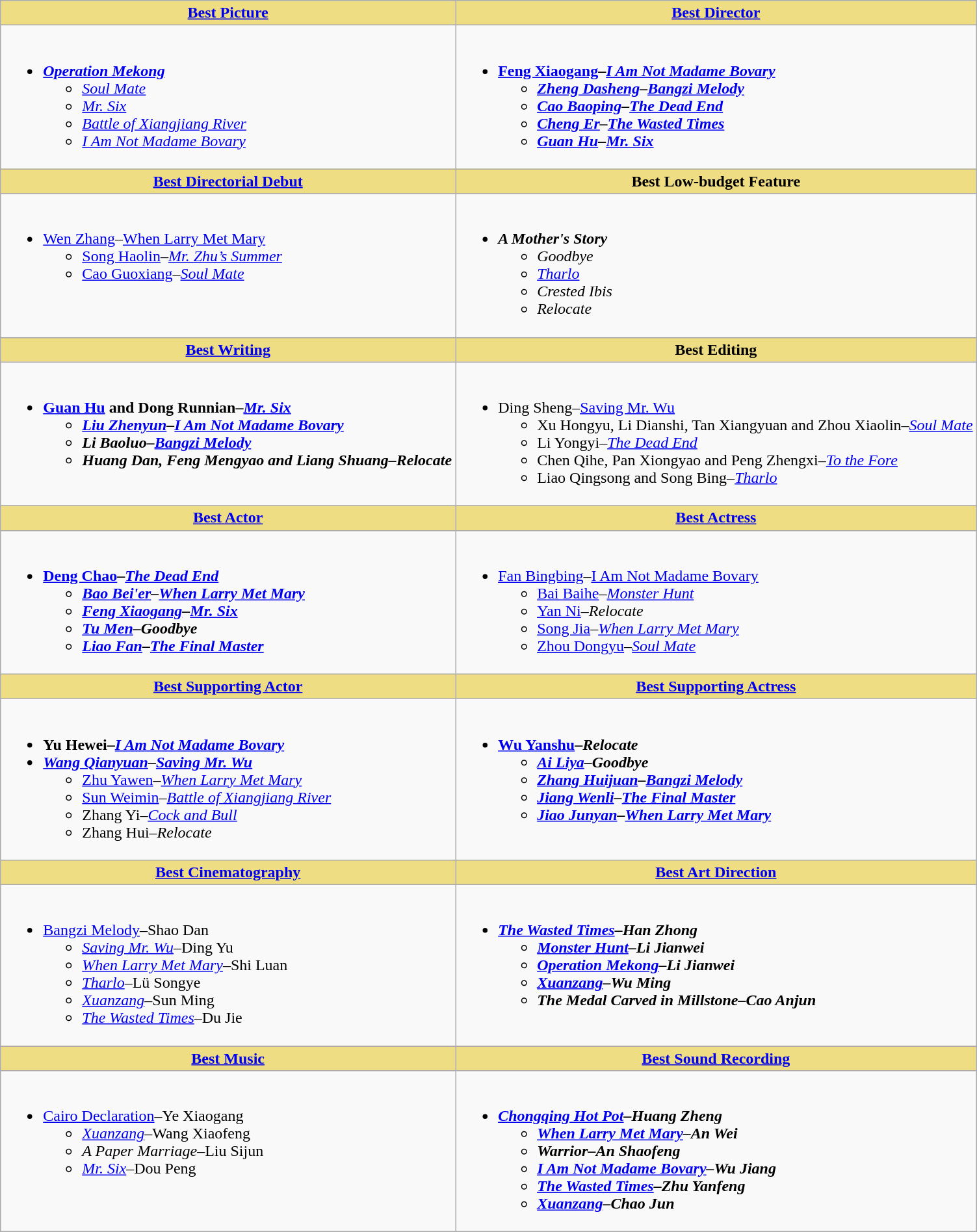<table class="wikitable">
<tr>
<th style="background:#EEDD82; width=50%"><a href='#'>Best Picture</a></th>
<th style="background:#EEDD82; width=50%"><a href='#'>Best Director</a></th>
</tr>
<tr>
<td valign="top"><br><ul><li><strong><em><a href='#'>Operation Mekong</a></em></strong><ul><li><em><a href='#'>Soul Mate</a></em></li><li><em><a href='#'>Mr. Six</a></em></li><li><em><a href='#'>Battle of Xiangjiang River</a></em></li><li><em><a href='#'>I Am Not Madame Bovary</a></em></li></ul></li></ul></td>
<td valign="top"><br><ul><li><strong><a href='#'>Feng Xiaogang</a>–<em><a href='#'>I Am Not Madame Bovary</a><strong><em><ul><li><a href='#'>Zheng Dasheng</a>–</em><a href='#'>Bangzi Melody</a><em></li><li><a href='#'>Cao Baoping</a>–</em><a href='#'>The Dead End</a><em></li><li><a href='#'>Cheng Er</a>–</em><a href='#'>The Wasted Times</a><em></li><li><a href='#'>Guan Hu</a>–</em><a href='#'>Mr. Six</a><em></li></ul></li></ul></td>
</tr>
<tr>
<th style="background:#EEDD82; width=50%"><a href='#'>Best Directorial Debut</a></th>
<th style="background:#EEDD82; width=50%">Best Low-budget Feature</th>
</tr>
<tr>
<td valign="top"><br><ul><li></strong><a href='#'>Wen Zhang</a>–</em><a href='#'>When Larry Met Mary</a></em></strong><ul><li><a href='#'>Song Haolin</a>–<em><a href='#'>Mr. Zhu’s Summer</a></em></li><li><a href='#'>Cao Guoxiang</a>–<em><a href='#'>Soul Mate</a></em></li></ul></li></ul></td>
<td valign="top"><br><ul><li><strong><em>A Mother's Story</em></strong><ul><li><em>Goodbye</em></li><li><em><a href='#'>Tharlo</a></em></li><li><em>Crested Ibis</em></li><li><em>Relocate</em></li></ul></li></ul></td>
</tr>
<tr>
<th style="background:#EEDD82; width=50%"><a href='#'>Best Writing</a></th>
<th style="background:#EEDD82; width=50%">Best Editing</th>
</tr>
<tr>
<td valign="top"><br><ul><li><strong><a href='#'>Guan Hu</a> and Dong Runnian–<em><a href='#'>Mr. Six</a><strong><em><ul><li><a href='#'>Liu Zhenyun</a>–</em><a href='#'>I Am Not Madame Bovary</a><em></li><li>Li Baoluo–</em><a href='#'>Bangzi Melody</a><em></li><li>Huang Dan, Feng Mengyao and Liang Shuang–</em>Relocate<em></li></ul></li></ul></td>
<td valign="top"><br><ul><li></strong>Ding Sheng–</em><a href='#'>Saving Mr. Wu</a></em></strong><ul><li>Xu Hongyu, Li Dianshi, Tan Xiangyuan and Zhou Xiaolin–<em><a href='#'>Soul Mate</a></em></li><li>Li Yongyi–<em><a href='#'>The Dead End</a></em></li><li>Chen Qihe, Pan Xiongyao and Peng Zhengxi–<em><a href='#'>To the Fore</a></em></li><li>Liao Qingsong and Song Bing–<em><a href='#'>Tharlo</a></em></li></ul></li></ul></td>
</tr>
<tr>
<th style="background:#EEDD82; width=50%"><a href='#'>Best Actor</a></th>
<th style="background:#EEDD82; width=50%"><a href='#'>Best Actress</a></th>
</tr>
<tr>
<td valign="top"><br><ul><li><strong><a href='#'>Deng Chao</a>–<em><a href='#'>The Dead End</a><strong><em><ul><li><a href='#'>Bao Bei'er</a>–</em><a href='#'>When Larry Met Mary</a><em></li><li><a href='#'>Feng Xiaogang</a>–</em><a href='#'>Mr. Six</a><em></li><li><a href='#'>Tu Men</a>–</em>Goodbye<em></li><li><a href='#'>Liao Fan</a>–</em><a href='#'>The Final Master</a><em></li></ul></li></ul></td>
<td valign="top"><br><ul><li></strong><a href='#'>Fan Bingbing</a>–</em><a href='#'>I Am Not Madame Bovary</a></em></strong><ul><li><a href='#'>Bai Baihe</a>–<em><a href='#'>Monster Hunt</a></em></li><li><a href='#'>Yan Ni</a>–<em>Relocate</em></li><li><a href='#'>Song Jia</a>–<em><a href='#'>When Larry Met Mary</a></em></li><li><a href='#'>Zhou Dongyu</a>–<em><a href='#'>Soul Mate</a></em></li></ul></li></ul></td>
</tr>
<tr>
<th style="background:#EEDD82; width=50%"><a href='#'>Best Supporting Actor</a></th>
<th style="background:#EEDD82; width=50%"><a href='#'>Best Supporting Actress</a></th>
</tr>
<tr>
<td valign="top"><br><ul><li><strong>Yu Hewei–<em><a href='#'>I Am Not Madame Bovary</a><strong><em></li><li></strong><a href='#'>Wang Qianyuan</a>–</em><a href='#'>Saving Mr. Wu</a></em></strong><ul><li><a href='#'>Zhu Yawen</a>–<em><a href='#'>When Larry Met Mary</a></em></li><li><a href='#'>Sun Weimin</a>–<em><a href='#'>Battle of Xiangjiang River</a></em></li><li>Zhang Yi–<em><a href='#'>Cock and Bull</a></em></li><li>Zhang Hui–<em>Relocate</em></li></ul></li></ul></td>
<td valign="top"><br><ul><li><strong><a href='#'>Wu Yanshu</a>–<em>Relocate<strong><em><ul><li><a href='#'>Ai Liya</a>–</em>Goodbye<em></li><li><a href='#'>Zhang Huijuan</a>–</em><a href='#'>Bangzi Melody</a><em></li><li><a href='#'>Jiang Wenli</a>–</em><a href='#'>The Final Master</a><em></li><li><a href='#'>Jiao Junyan</a>–</em><a href='#'>When Larry Met Mary</a><em></li></ul></li></ul></td>
</tr>
<tr>
<th style="background:#EEDD82; width=50%"><a href='#'>Best Cinematography</a></th>
<th style="background:#EEDD82; width=50%"><a href='#'>Best Art Direction</a></th>
</tr>
<tr>
<td valign="top"><br><ul><li></em></strong><a href='#'>Bangzi Melody</a></em>–Shao Dan</strong><ul><li><em><a href='#'>Saving Mr. Wu</a></em>–Ding Yu</li><li><em><a href='#'>When Larry Met Mary</a></em>–Shi Luan</li><li><em><a href='#'>Tharlo</a></em>–Lü Songye</li><li><em><a href='#'>Xuanzang</a></em>–Sun Ming</li><li><em><a href='#'>The Wasted Times</a></em>–Du Jie</li></ul></li></ul></td>
<td valign="top"><br><ul><li><strong><em><a href='#'>The Wasted Times</a><em>–Han Zhong<strong><ul><li></em><a href='#'>Monster Hunt</a><em>–Li Jianwei</li><li></em><a href='#'>Operation Mekong</a><em>–Li Jianwei</li><li></em><a href='#'>Xuanzang</a><em>–Wu Ming</li><li></em>The Medal Carved in Millstone<em>–Cao Anjun</li></ul></li></ul></td>
</tr>
<tr>
<th style="background:#EEDD82; width=50%"><a href='#'>Best Music</a></th>
<th style="background:#EEDD82; width=50%"><a href='#'>Best Sound Recording</a></th>
</tr>
<tr>
<td valign="top"><br><ul><li></em></strong><a href='#'>Cairo Declaration</a></em>–Ye Xiaogang</strong><ul><li><em><a href='#'>Xuanzang</a></em>–Wang Xiaofeng</li><li><em>A Paper Marriage</em>–Liu Sijun</li><li><em><a href='#'>Mr. Six</a></em>–Dou Peng</li></ul></li></ul></td>
<td valign="top"><br><ul><li><strong><em><a href='#'>Chongqing Hot Pot</a><em>–Huang Zheng<strong><ul><li></em><a href='#'>When Larry Met Mary</a><em>–An Wei</li><li></em>Warrior<em>–An Shaofeng</li><li></em><a href='#'>I Am Not Madame Bovary</a><em>–Wu Jiang</li><li></em><a href='#'>The Wasted Times</a><em>–Zhu Yanfeng</li><li></em><a href='#'>Xuanzang</a><em>–Chao Jun</li></ul></li></ul></td>
</tr>
</table>
